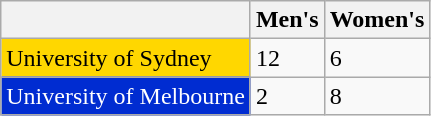<table class="wikitable">
<tr>
<th></th>
<th>Men's</th>
<th>Women's</th>
</tr>
<tr>
<td style="background-color: #ffd700">University of Sydney</td>
<td>12</td>
<td>6</td>
</tr>
<tr>
<td style="background-color: #002cd1; color: white;">University of Melbourne</td>
<td>2</td>
<td>8</td>
</tr>
</table>
